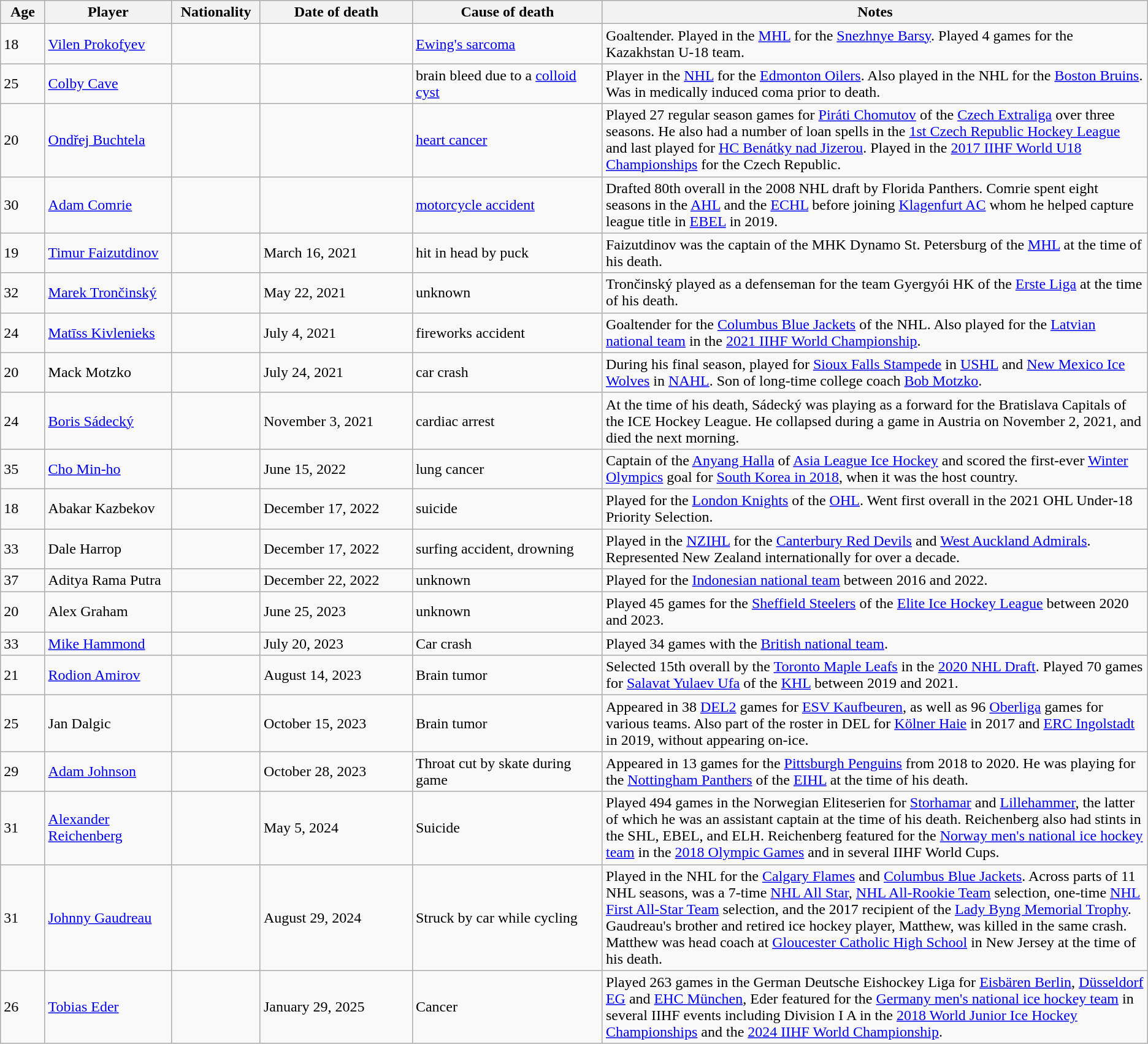<table class="wikitable sortable">
<tr>
<th style="width:3.5%;">Age</th>
<th style="width:10%;">Player</th>
<th style="width:7%;">Nationality</th>
<th style="width:12%;">Date of death</th>
<th style="width:15%;">Cause of death</th>
<th style="width:43%;" class="unsortable">Notes</th>
</tr>
<tr>
<td>18</td>
<td><a href='#'>Vilen Prokofyev</a></td>
<td></td>
<td></td>
<td><a href='#'>Ewing's sarcoma</a></td>
<td>Goaltender. Played in the <a href='#'>MHL</a> for the <a href='#'>Snezhnye Barsy</a>. Played 4 games for the Kazakhstan U-18 team.</td>
</tr>
<tr>
<td>25</td>
<td><a href='#'>Colby Cave</a></td>
<td></td>
<td></td>
<td>brain bleed due to a <a href='#'>colloid cyst</a></td>
<td>Player in the <a href='#'>NHL</a> for the <a href='#'>Edmonton Oilers</a>. Also played in the NHL for the <a href='#'>Boston Bruins</a>. Was in medically induced coma prior to death.</td>
</tr>
<tr>
<td>20</td>
<td><a href='#'>Ondřej Buchtela</a></td>
<td></td>
<td></td>
<td><a href='#'>heart cancer</a></td>
<td>Played 27 regular season games for <a href='#'>Piráti Chomutov</a> of the <a href='#'>Czech Extraliga</a> over three seasons. He also had a number of loan spells in the <a href='#'>1st Czech Republic Hockey League</a> and last played for <a href='#'>HC Benátky nad Jizerou</a>. Played in the <a href='#'>2017 IIHF World U18 Championships</a> for the Czech Republic.</td>
</tr>
<tr>
<td>30</td>
<td><a href='#'>Adam Comrie</a></td>
<td></td>
<td></td>
<td><a href='#'>motorcycle accident</a></td>
<td>Drafted 80th overall in the 2008 NHL draft by Florida Panthers. Comrie spent eight seasons in the <a href='#'>AHL</a> and the <a href='#'>ECHL</a> before joining <a href='#'>Klagenfurt AC</a> whom he helped capture league title in <a href='#'>EBEL</a> in 2019.</td>
</tr>
<tr>
<td>19</td>
<td><a href='#'>Timur Faizutdinov</a></td>
<td></td>
<td>March 16, 2021</td>
<td>hit in head by puck</td>
<td>Faizutdinov was the captain of the MHK Dynamo St. Petersburg of the <a href='#'>MHL</a> at the time of his death.</td>
</tr>
<tr>
<td>32</td>
<td><a href='#'>Marek Trončinský</a></td>
<td></td>
<td>May 22, 2021</td>
<td>unknown</td>
<td>Trončinský played as a defenseman for the team Gyergyói HK of the <a href='#'>Erste Liga</a> at the time of his death.</td>
</tr>
<tr>
<td>24</td>
<td><a href='#'>Matīss Kivlenieks</a></td>
<td></td>
<td>July 4, 2021</td>
<td>fireworks accident</td>
<td>Goaltender for the <a href='#'>Columbus Blue Jackets</a> of the NHL. Also played for the <a href='#'>Latvian national team</a> in the <a href='#'>2021 IIHF World Championship</a>.</td>
</tr>
<tr>
<td>20</td>
<td>Mack Motzko</td>
<td></td>
<td>July 24, 2021</td>
<td>car crash</td>
<td>During his final season, played for <a href='#'>Sioux Falls Stampede</a> in <a href='#'>USHL</a> and <a href='#'>New Mexico Ice Wolves</a> in <a href='#'>NAHL</a>. Son of long-time college coach <a href='#'>Bob Motzko</a>.</td>
</tr>
<tr>
<td>24</td>
<td><a href='#'>Boris Sádecký</a></td>
<td></td>
<td>November 3, 2021</td>
<td>cardiac arrest</td>
<td>At the time of his death, Sádecký was playing as a forward for the Bratislava Capitals of the ICE Hockey League. He collapsed during a game in Austria on November 2, 2021, and died the next morning.</td>
</tr>
<tr>
<td>35</td>
<td><a href='#'>Cho Min-ho</a></td>
<td></td>
<td>June 15, 2022</td>
<td>lung cancer</td>
<td>Captain of the <a href='#'>Anyang Halla</a> of <a href='#'>Asia League Ice Hockey</a> and scored the first-ever <a href='#'>Winter Olympics</a> goal for <a href='#'>South Korea in 2018</a>, when it was the host country.</td>
</tr>
<tr>
<td>18</td>
<td>Abakar Kazbekov</td>
<td></td>
<td>December 17, 2022</td>
<td>suicide</td>
<td>Played for the <a href='#'>London Knights</a> of the <a href='#'>OHL</a>. Went first overall in the 2021 OHL Under-18 Priority Selection.</td>
</tr>
<tr>
<td>33</td>
<td>Dale Harrop</td>
<td></td>
<td>December 17, 2022</td>
<td>surfing accident, drowning</td>
<td>Played in the <a href='#'>NZIHL</a> for the <a href='#'>Canterbury Red Devils</a> and <a href='#'>West Auckland Admirals</a>.  Represented New Zealand internationally for over a decade.</td>
</tr>
<tr>
<td>37</td>
<td>Aditya Rama Putra</td>
<td></td>
<td>December 22, 2022</td>
<td>unknown</td>
<td>Played for the <a href='#'>Indonesian national team</a> between 2016 and 2022.</td>
</tr>
<tr>
<td>20</td>
<td>Alex Graham</td>
<td></td>
<td>June 25, 2023</td>
<td>unknown</td>
<td>Played 45 games for the <a href='#'>Sheffield Steelers</a> of the <a href='#'>Elite Ice Hockey League</a> between 2020 and 2023.</td>
</tr>
<tr>
<td>33</td>
<td><a href='#'>Mike Hammond</a></td>
<td></td>
<td>July 20, 2023</td>
<td>Car crash</td>
<td>Played 34 games with the <a href='#'>British national team</a>.</td>
</tr>
<tr>
<td>21</td>
<td><a href='#'>Rodion Amirov</a></td>
<td></td>
<td>August 14, 2023</td>
<td>Brain tumor</td>
<td>Selected 15th overall by the <a href='#'>Toronto Maple Leafs</a> in the <a href='#'>2020 NHL Draft</a>. Played 70 games for <a href='#'>Salavat Yulaev Ufa</a> of the <a href='#'>KHL</a> between 2019 and 2021.</td>
</tr>
<tr>
<td>25</td>
<td>Jan Dalgic</td>
<td></td>
<td>October 15, 2023</td>
<td>Brain tumor</td>
<td>Appeared in 38 <a href='#'>DEL2</a> games for <a href='#'>ESV Kaufbeuren</a>, as well as 96 <a href='#'>Oberliga</a> games for various teams. Also part of the roster in DEL for <a href='#'>Kölner Haie</a> in 2017 and <a href='#'>ERC Ingolstadt</a> in 2019, without appearing on-ice.</td>
</tr>
<tr>
<td>29</td>
<td><a href='#'>Adam Johnson</a></td>
<td></td>
<td>October 28, 2023</td>
<td>Throat cut by skate during game</td>
<td>Appeared in 13 games for the <a href='#'>Pittsburgh Penguins</a> from 2018 to 2020. He was playing for the <a href='#'>Nottingham Panthers</a> of the <a href='#'>EIHL</a> at the time of his death.</td>
</tr>
<tr>
<td>31</td>
<td><a href='#'>Alexander Reichenberg</a></td>
<td></td>
<td>May 5, 2024</td>
<td>Suicide</td>
<td>Played 494 games in the Norwegian Eliteserien for <a href='#'>Storhamar</a> and <a href='#'>Lillehammer</a>, the latter of which he was an assistant captain at the time of his death. Reichenberg also had stints in the SHL, EBEL, and ELH. Reichenberg featured for the <a href='#'>Norway men's national ice hockey team</a> in the <a href='#'>2018 Olympic Games</a> and in several IIHF World Cups.</td>
</tr>
<tr>
<td>31</td>
<td><a href='#'>Johnny Gaudreau</a></td>
<td></td>
<td>August 29, 2024</td>
<td>Struck by car while cycling</td>
<td>Played in the NHL for the <a href='#'>Calgary Flames</a> and <a href='#'>Columbus Blue Jackets</a>. Across parts of 11 NHL seasons, was a 7-time <a href='#'>NHL All Star</a>, <a href='#'>NHL All-Rookie Team</a> selection, one-time <a href='#'>NHL First All-Star Team</a> selection, and the 2017 recipient of the <a href='#'>Lady Byng Memorial Trophy</a>. Gaudreau's brother and retired ice hockey player, Matthew, was killed in the same crash. Matthew was head coach at <a href='#'>Gloucester Catholic High School</a> in New Jersey at the time of his death.</td>
</tr>
<tr>
<td>26</td>
<td><a href='#'>Tobias Eder</a></td>
<td></td>
<td>January 29, 2025</td>
<td>Cancer</td>
<td>Played 263 games in the German Deutsche Eishockey Liga for <a href='#'>Eisbären Berlin</a>, <a href='#'>Düsseldorf EG</a> and <a href='#'>EHC München</a>, Eder featured for the <a href='#'>Germany men's national ice hockey team</a> in several IIHF events including Division I A in the <a href='#'>2018 World Junior Ice Hockey Championships</a> and the <a href='#'>2024 IIHF World Championship</a>.</td>
</tr>
</table>
